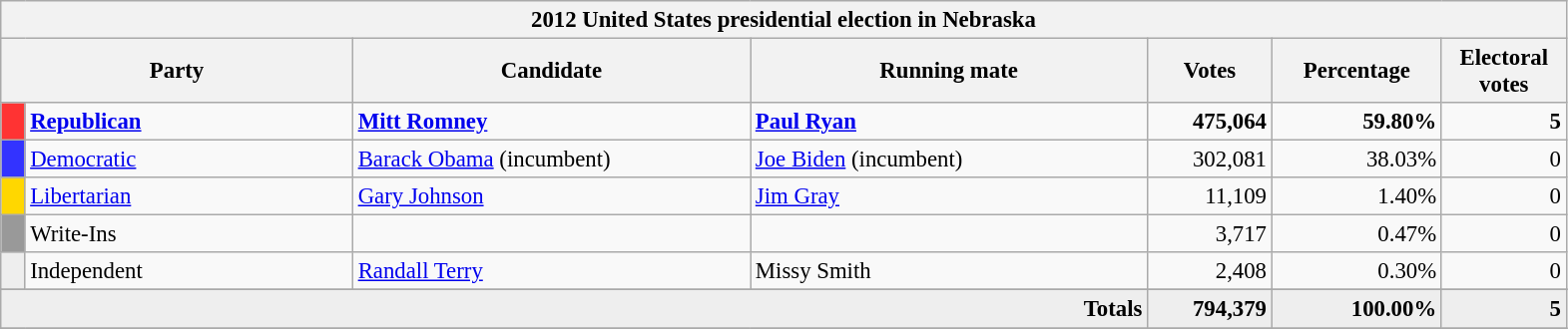<table class="wikitable" style="font-size: 95%;">
<tr>
<th colspan="7">2012 United States presidential election in Nebraska</th>
</tr>
<tr>
<th colspan="2" style="width: 15em">Party</th>
<th style="width: 17em">Candidate</th>
<th style="width: 17em">Running mate</th>
<th style="width: 5em">Votes</th>
<th style="width: 7em">Percentage</th>
<th style="width: 5em">Electoral votes</th>
</tr>
<tr>
<th style="background-color:#FF3333; width: 3px"></th>
<td style="width: 130px"><strong><a href='#'>Republican</a></strong></td>
<td><strong><a href='#'>Mitt Romney</a></strong></td>
<td><strong><a href='#'>Paul Ryan</a></strong></td>
<td align="right"><strong>475,064</strong></td>
<td align="right"><strong>59.80%</strong></td>
<td align="right"><strong>5</strong></td>
</tr>
<tr>
<th style="background-color:#3333FF; width: 3px"></th>
<td style="width: 130px"><a href='#'>Democratic</a></td>
<td><a href='#'>Barack Obama</a> (incumbent)</td>
<td><a href='#'>Joe Biden</a> (incumbent)</td>
<td align="right">302,081</td>
<td align="right">38.03%</td>
<td align="right">0</td>
</tr>
<tr>
<th style="background-color:#FFD700; width: 3px"></th>
<td style="width: 130px"><a href='#'>Libertarian</a></td>
<td><a href='#'>Gary Johnson</a></td>
<td><a href='#'>Jim Gray</a></td>
<td align="right">11,109</td>
<td align="right">1.40%</td>
<td align="right">0</td>
</tr>
<tr>
<th style="background-color:#999999; width: 3px"></th>
<td style="width: 130px">Write-Ins</td>
<td></td>
<td></td>
<td align="right">3,717</td>
<td align="right">0.47%</td>
<td align="right">0</td>
</tr>
<tr>
<th style="background-color:#eeeeee; width: 3px"></th>
<td style="width: 130px">Independent</td>
<td><a href='#'>Randall Terry</a></td>
<td>Missy Smith</td>
<td align="right">2,408</td>
<td align="right">0.30%</td>
<td align="right">0</td>
</tr>
<tr>
</tr>
<tr bgcolor="#EEEEEE">
<td colspan="4" align="right"><strong>Totals</strong></td>
<td align="right"><strong>794,379</strong></td>
<td align="right"><strong>100.00%</strong></td>
<td align="right"><strong>5</strong></td>
</tr>
<tr bgcolor="#EEEEEE">
</tr>
</table>
